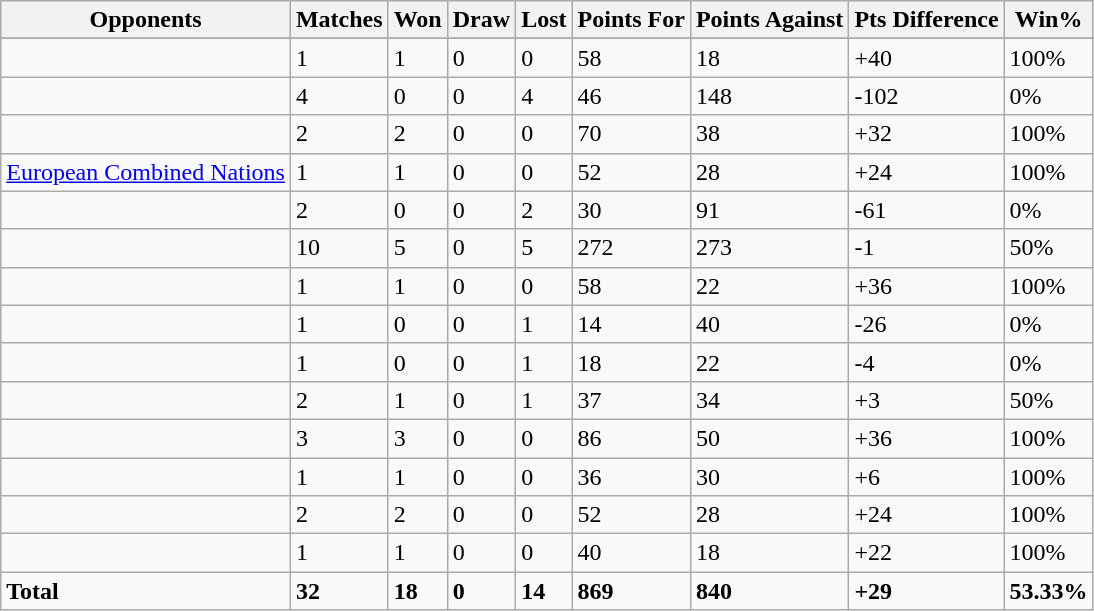<table class="sortable wikitable">
<tr>
<th>Opponents</th>
<th>Matches</th>
<th>Won</th>
<th>Draw</th>
<th>Lost</th>
<th>Points For</th>
<th>Points Against</th>
<th>Pts Difference</th>
<th>Win%</th>
</tr>
<tr bgcolor="#d0ffd0" align="center">
</tr>
<tr>
<td align="left"></td>
<td>1</td>
<td>1</td>
<td>0</td>
<td>0</td>
<td>58</td>
<td>18</td>
<td>+40</td>
<td>100%</td>
</tr>
<tr>
<td align="left"></td>
<td>4</td>
<td>0</td>
<td>0</td>
<td>4</td>
<td>46</td>
<td>148</td>
<td>-102</td>
<td>0%</td>
</tr>
<tr>
<td align="left"></td>
<td>2</td>
<td>2</td>
<td>0</td>
<td>0</td>
<td>70</td>
<td>38</td>
<td>+32</td>
<td>100%</td>
</tr>
<tr>
<td align="left"> <a href='#'>European Combined Nations</a></td>
<td>1</td>
<td>1</td>
<td>0</td>
<td>0</td>
<td>52</td>
<td>28</td>
<td>+24</td>
<td>100%</td>
</tr>
<tr>
<td align="left"></td>
<td>2</td>
<td>0</td>
<td>0</td>
<td>2</td>
<td>30</td>
<td>91</td>
<td>-61</td>
<td>0%</td>
</tr>
<tr>
<td align="left"></td>
<td>10</td>
<td>5</td>
<td>0</td>
<td>5</td>
<td>272</td>
<td>273</td>
<td>-1</td>
<td>50%</td>
</tr>
<tr>
<td align="left"></td>
<td>1</td>
<td>1</td>
<td>0</td>
<td>0</td>
<td>58</td>
<td>22</td>
<td>+36</td>
<td>100%</td>
</tr>
<tr>
<td align="left"></td>
<td>1</td>
<td>0</td>
<td>0</td>
<td>1</td>
<td>14</td>
<td>40</td>
<td>-26</td>
<td>0%</td>
</tr>
<tr>
<td align="left"></td>
<td>1</td>
<td>0</td>
<td>0</td>
<td>1</td>
<td>18</td>
<td>22</td>
<td>-4</td>
<td>0%</td>
</tr>
<tr>
<td align="left"></td>
<td>2</td>
<td>1</td>
<td>0</td>
<td>1</td>
<td>37</td>
<td>34</td>
<td>+3</td>
<td>50%</td>
</tr>
<tr>
<td align="left"></td>
<td>3</td>
<td>3</td>
<td>0</td>
<td>0</td>
<td>86</td>
<td>50</td>
<td>+36</td>
<td>100%</td>
</tr>
<tr>
<td align="left"></td>
<td>1</td>
<td>1</td>
<td>0</td>
<td>0</td>
<td>36</td>
<td>30</td>
<td>+6</td>
<td>100%</td>
</tr>
<tr>
<td align="left"></td>
<td>2</td>
<td>2</td>
<td>0</td>
<td>0</td>
<td>52</td>
<td>28</td>
<td>+24</td>
<td>100%</td>
</tr>
<tr>
<td align="left"></td>
<td>1</td>
<td>1</td>
<td>0</td>
<td>0</td>
<td>40</td>
<td>18</td>
<td>+22</td>
<td>100%</td>
</tr>
<tr class="sortbottom">
<td align="left"><strong>Total</strong></td>
<td><strong>32</strong></td>
<td><strong>18</strong></td>
<td><strong>0</strong></td>
<td><strong>14</strong></td>
<td><strong>869</strong></td>
<td><strong>840</strong></td>
<td><strong>+29</strong></td>
<td><strong>53.33%</strong></td>
</tr>
</table>
